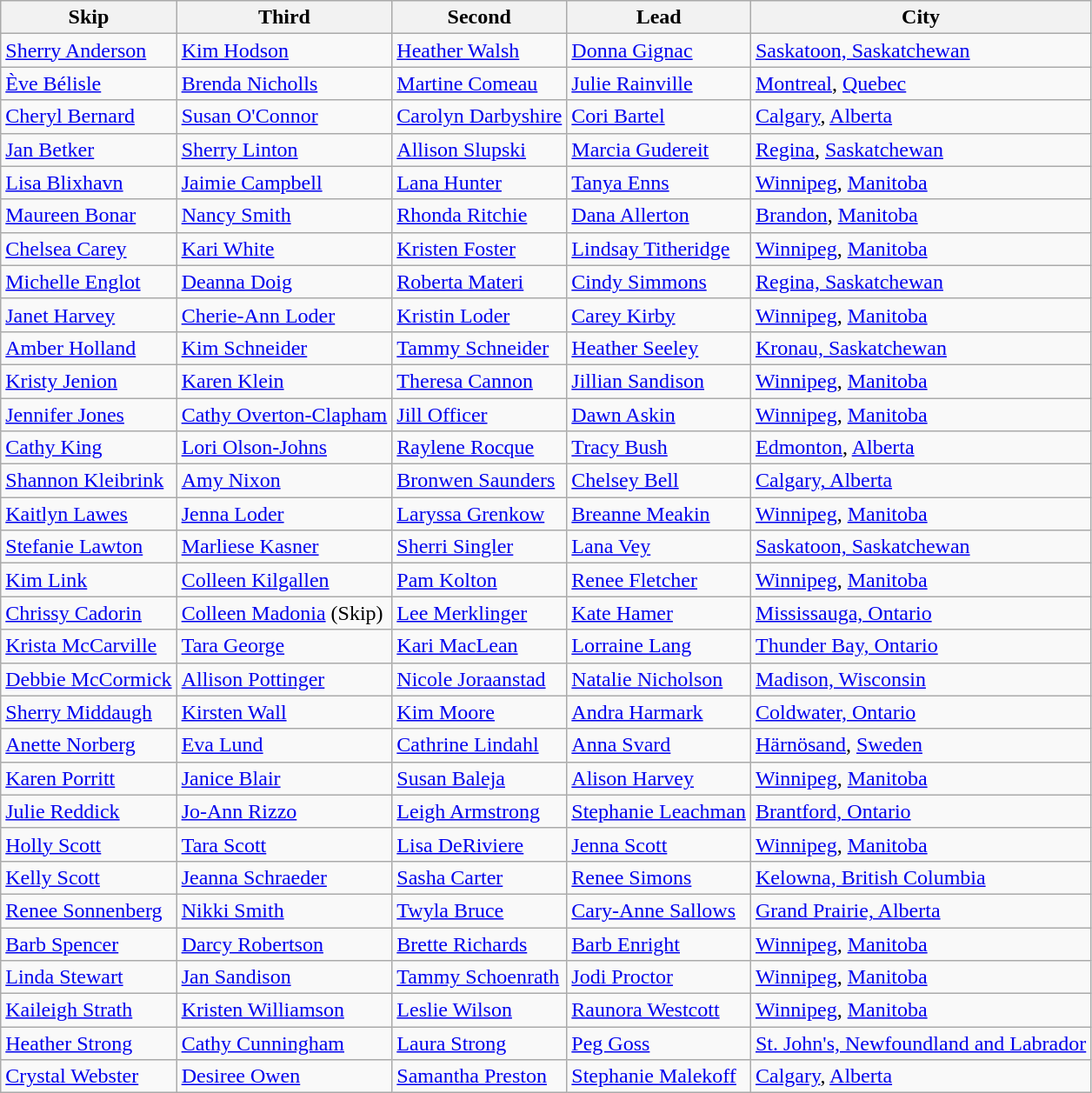<table class="wikitable">
<tr>
<th>Skip</th>
<th>Third</th>
<th>Second</th>
<th>Lead</th>
<th>City</th>
</tr>
<tr>
<td><a href='#'>Sherry Anderson</a></td>
<td><a href='#'>Kim Hodson</a></td>
<td><a href='#'>Heather Walsh</a></td>
<td><a href='#'>Donna Gignac</a></td>
<td><a href='#'>Saskatoon, Saskatchewan</a></td>
</tr>
<tr>
<td><a href='#'>Ève Bélisle</a></td>
<td><a href='#'>Brenda Nicholls</a></td>
<td><a href='#'>Martine Comeau</a></td>
<td><a href='#'>Julie Rainville</a></td>
<td><a href='#'>Montreal</a>, <a href='#'>Quebec</a></td>
</tr>
<tr>
<td><a href='#'>Cheryl Bernard</a></td>
<td><a href='#'>Susan O'Connor</a></td>
<td><a href='#'>Carolyn Darbyshire</a></td>
<td><a href='#'>Cori Bartel</a></td>
<td><a href='#'>Calgary</a>, <a href='#'>Alberta</a></td>
</tr>
<tr>
<td><a href='#'>Jan Betker</a></td>
<td><a href='#'>Sherry Linton</a></td>
<td><a href='#'>Allison Slupski</a></td>
<td><a href='#'>Marcia Gudereit</a></td>
<td><a href='#'>Regina</a>, <a href='#'>Saskatchewan</a></td>
</tr>
<tr>
<td><a href='#'>Lisa Blixhavn</a></td>
<td><a href='#'>Jaimie Campbell</a></td>
<td><a href='#'>Lana Hunter</a></td>
<td><a href='#'>Tanya Enns</a></td>
<td><a href='#'>Winnipeg</a>, <a href='#'>Manitoba</a></td>
</tr>
<tr>
<td><a href='#'>Maureen Bonar</a></td>
<td><a href='#'>Nancy Smith</a></td>
<td><a href='#'>Rhonda Ritchie</a></td>
<td><a href='#'>Dana Allerton</a></td>
<td><a href='#'>Brandon</a>, <a href='#'>Manitoba</a></td>
</tr>
<tr>
<td><a href='#'>Chelsea Carey</a></td>
<td><a href='#'>Kari White</a></td>
<td><a href='#'>Kristen Foster</a></td>
<td><a href='#'>Lindsay Titheridge</a></td>
<td><a href='#'>Winnipeg</a>, <a href='#'>Manitoba</a></td>
</tr>
<tr>
<td><a href='#'>Michelle Englot</a></td>
<td><a href='#'>Deanna Doig</a></td>
<td><a href='#'>Roberta Materi</a></td>
<td><a href='#'>Cindy Simmons</a></td>
<td><a href='#'>Regina, Saskatchewan</a></td>
</tr>
<tr>
<td><a href='#'>Janet Harvey</a></td>
<td><a href='#'>Cherie-Ann Loder</a></td>
<td><a href='#'>Kristin Loder</a></td>
<td><a href='#'>Carey Kirby</a></td>
<td><a href='#'>Winnipeg</a>, <a href='#'>Manitoba</a></td>
</tr>
<tr>
<td><a href='#'>Amber Holland</a></td>
<td><a href='#'>Kim Schneider</a></td>
<td><a href='#'>Tammy Schneider</a></td>
<td><a href='#'>Heather Seeley</a></td>
<td><a href='#'>Kronau, Saskatchewan</a></td>
</tr>
<tr>
<td><a href='#'>Kristy Jenion</a></td>
<td><a href='#'>Karen Klein</a></td>
<td><a href='#'>Theresa Cannon</a></td>
<td><a href='#'>Jillian Sandison</a></td>
<td><a href='#'>Winnipeg</a>, <a href='#'>Manitoba</a></td>
</tr>
<tr>
<td><a href='#'>Jennifer Jones</a></td>
<td><a href='#'>Cathy Overton-Clapham</a></td>
<td><a href='#'>Jill Officer</a></td>
<td><a href='#'>Dawn Askin</a></td>
<td><a href='#'>Winnipeg</a>, <a href='#'>Manitoba</a></td>
</tr>
<tr>
<td><a href='#'>Cathy King</a></td>
<td><a href='#'>Lori Olson-Johns</a></td>
<td><a href='#'>Raylene Rocque</a></td>
<td><a href='#'>Tracy Bush</a></td>
<td><a href='#'>Edmonton</a>, <a href='#'>Alberta</a></td>
</tr>
<tr>
<td><a href='#'>Shannon Kleibrink</a></td>
<td><a href='#'>Amy Nixon</a></td>
<td><a href='#'>Bronwen Saunders</a></td>
<td><a href='#'>Chelsey Bell</a></td>
<td><a href='#'>Calgary, Alberta</a></td>
</tr>
<tr>
<td><a href='#'>Kaitlyn Lawes</a></td>
<td><a href='#'>Jenna Loder</a></td>
<td><a href='#'>Laryssa Grenkow</a></td>
<td><a href='#'>Breanne Meakin</a></td>
<td><a href='#'>Winnipeg</a>, <a href='#'>Manitoba</a></td>
</tr>
<tr>
<td><a href='#'>Stefanie Lawton</a></td>
<td><a href='#'>Marliese Kasner</a></td>
<td><a href='#'>Sherri Singler</a></td>
<td><a href='#'>Lana Vey</a></td>
<td><a href='#'>Saskatoon, Saskatchewan</a></td>
</tr>
<tr>
<td><a href='#'>Kim Link</a></td>
<td><a href='#'>Colleen Kilgallen</a></td>
<td><a href='#'>Pam Kolton</a></td>
<td><a href='#'>Renee Fletcher</a></td>
<td><a href='#'>Winnipeg</a>, <a href='#'>Manitoba</a></td>
</tr>
<tr>
<td><a href='#'>Chrissy Cadorin</a></td>
<td><a href='#'>Colleen Madonia</a> (Skip)</td>
<td><a href='#'>Lee Merklinger</a></td>
<td><a href='#'>Kate Hamer</a></td>
<td><a href='#'>Mississauga, Ontario</a></td>
</tr>
<tr>
<td><a href='#'>Krista McCarville</a></td>
<td><a href='#'>Tara George</a></td>
<td><a href='#'>Kari MacLean</a></td>
<td><a href='#'>Lorraine Lang</a></td>
<td><a href='#'>Thunder Bay, Ontario</a></td>
</tr>
<tr>
<td><a href='#'>Debbie McCormick</a></td>
<td><a href='#'>Allison Pottinger</a></td>
<td><a href='#'>Nicole Joraanstad</a></td>
<td><a href='#'>Natalie Nicholson</a></td>
<td><a href='#'>Madison, Wisconsin</a></td>
</tr>
<tr>
<td><a href='#'>Sherry Middaugh</a></td>
<td><a href='#'>Kirsten Wall</a></td>
<td><a href='#'>Kim Moore</a></td>
<td><a href='#'>Andra Harmark</a></td>
<td><a href='#'>Coldwater, Ontario</a></td>
</tr>
<tr>
<td><a href='#'>Anette Norberg</a></td>
<td><a href='#'>Eva Lund</a></td>
<td><a href='#'>Cathrine Lindahl</a></td>
<td><a href='#'>Anna Svard</a></td>
<td><a href='#'>Härnösand</a>, <a href='#'>Sweden</a></td>
</tr>
<tr>
<td><a href='#'>Karen Porritt</a></td>
<td><a href='#'>Janice Blair</a></td>
<td><a href='#'>Susan Baleja</a></td>
<td><a href='#'>Alison Harvey</a></td>
<td><a href='#'>Winnipeg</a>, <a href='#'>Manitoba</a></td>
</tr>
<tr>
<td><a href='#'>Julie Reddick</a></td>
<td><a href='#'>Jo-Ann Rizzo</a></td>
<td><a href='#'>Leigh Armstrong</a></td>
<td><a href='#'>Stephanie Leachman</a></td>
<td><a href='#'>Brantford, Ontario</a></td>
</tr>
<tr>
<td><a href='#'>Holly Scott</a></td>
<td><a href='#'>Tara Scott</a></td>
<td><a href='#'>Lisa DeRiviere</a></td>
<td><a href='#'>Jenna Scott</a></td>
<td><a href='#'>Winnipeg</a>, <a href='#'>Manitoba</a></td>
</tr>
<tr>
<td><a href='#'>Kelly Scott</a></td>
<td><a href='#'>Jeanna Schraeder</a></td>
<td><a href='#'>Sasha Carter</a></td>
<td><a href='#'>Renee Simons</a></td>
<td><a href='#'>Kelowna, British Columbia</a></td>
</tr>
<tr>
<td><a href='#'>Renee Sonnenberg</a></td>
<td><a href='#'>Nikki Smith</a></td>
<td><a href='#'>Twyla Bruce</a></td>
<td><a href='#'>Cary-Anne Sallows</a></td>
<td><a href='#'>Grand Prairie, Alberta</a></td>
</tr>
<tr>
<td><a href='#'>Barb Spencer</a></td>
<td><a href='#'>Darcy Robertson</a></td>
<td><a href='#'>Brette Richards</a></td>
<td><a href='#'>Barb Enright</a></td>
<td><a href='#'>Winnipeg</a>, <a href='#'>Manitoba</a></td>
</tr>
<tr>
<td><a href='#'>Linda Stewart</a></td>
<td><a href='#'>Jan Sandison</a></td>
<td><a href='#'>Tammy Schoenrath</a></td>
<td><a href='#'>Jodi Proctor</a></td>
<td><a href='#'>Winnipeg</a>, <a href='#'>Manitoba</a></td>
</tr>
<tr>
<td><a href='#'>Kaileigh Strath</a></td>
<td><a href='#'>Kristen Williamson</a></td>
<td><a href='#'>Leslie Wilson</a></td>
<td><a href='#'>Raunora Westcott</a></td>
<td><a href='#'>Winnipeg</a>, <a href='#'>Manitoba</a></td>
</tr>
<tr>
<td><a href='#'>Heather Strong</a></td>
<td><a href='#'>Cathy Cunningham</a></td>
<td><a href='#'>Laura Strong</a></td>
<td><a href='#'>Peg Goss</a></td>
<td><a href='#'>St. John's, Newfoundland and Labrador</a></td>
</tr>
<tr>
<td><a href='#'>Crystal Webster</a></td>
<td><a href='#'>Desiree Owen</a></td>
<td><a href='#'>Samantha Preston</a></td>
<td><a href='#'>Stephanie Malekoff</a></td>
<td><a href='#'>Calgary</a>, <a href='#'>Alberta</a></td>
</tr>
</table>
